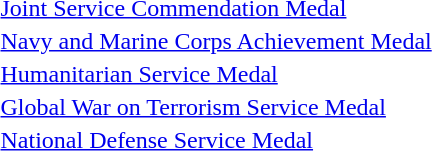<table>
<tr>
<td> <a href='#'>Joint Service Commendation Medal</a></td>
</tr>
<tr>
<td> <a href='#'>Navy and Marine Corps Achievement Medal</a></td>
</tr>
<tr>
<td> <a href='#'>Humanitarian Service Medal</a></td>
</tr>
<tr>
<td> <a href='#'>Global War on Terrorism Service Medal</a></td>
</tr>
<tr>
<td> <a href='#'>National Defense Service Medal</a></td>
</tr>
</table>
